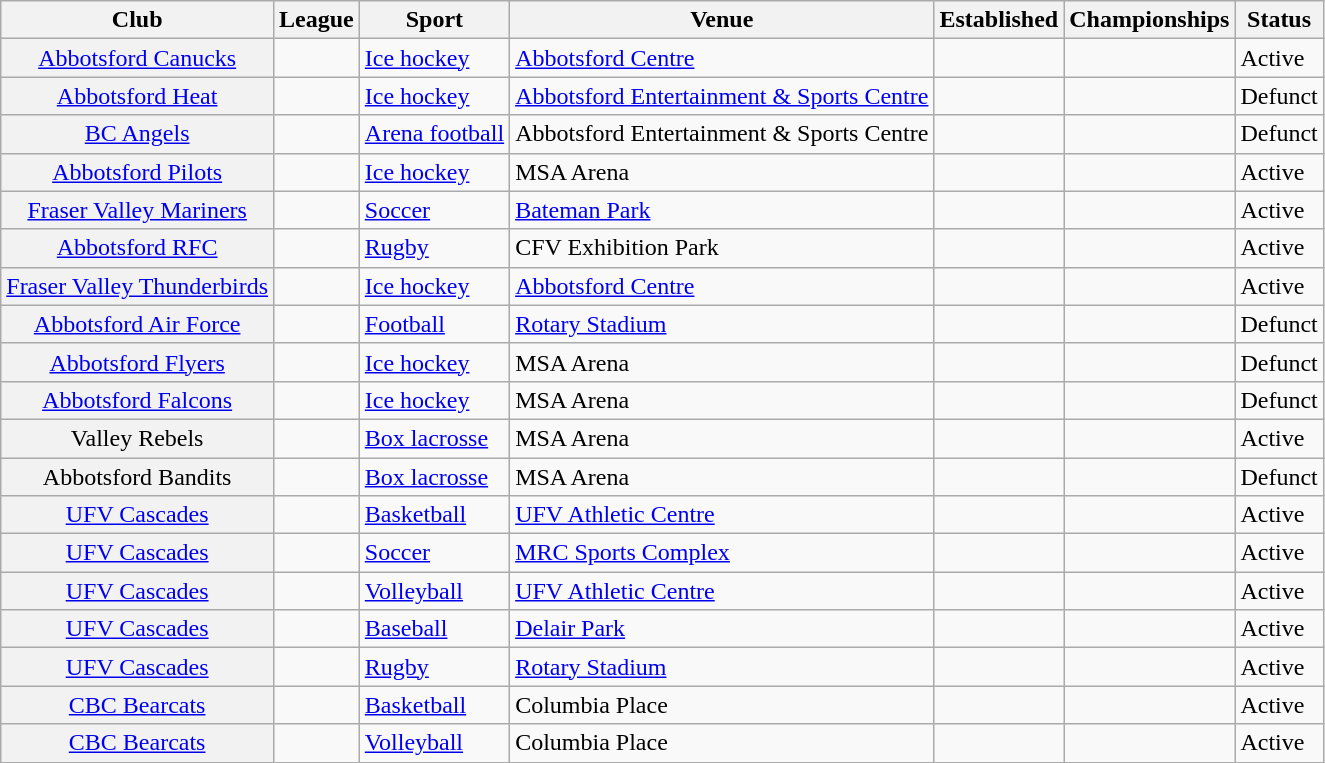<table class="wikitable sortable">
<tr>
<th scope="col">Club</th>
<th scope="col">League</th>
<th scope="col">Sport</th>
<th scope="col">Venue</th>
<th scope="col">Established</th>
<th scope="col">Championships</th>
<th scope="col">Status</th>
</tr>
<tr>
<th scope="row" style="font-weight: normal;"><a href='#'>Abbotsford Canucks</a></th>
<td></td>
<td><a href='#'>Ice hockey</a></td>
<td><a href='#'>Abbotsford Centre</a></td>
<td></td>
<td></td>
<td>Active</td>
</tr>
<tr>
<th scope="row" style="font-weight: normal;"><a href='#'>Abbotsford Heat</a></th>
<td></td>
<td><a href='#'>Ice hockey</a></td>
<td><a href='#'>Abbotsford Entertainment & Sports Centre</a></td>
<td></td>
<td></td>
<td>Defunct</td>
</tr>
<tr>
<th scope="row" style="font-weight: normal;"><a href='#'>BC Angels</a></th>
<td></td>
<td><a href='#'>Arena football</a></td>
<td>Abbotsford Entertainment & Sports Centre</td>
<td></td>
<td></td>
<td>Defunct</td>
</tr>
<tr>
<th scope="row" style="font-weight: normal;"><a href='#'>Abbotsford Pilots</a></th>
<td></td>
<td><a href='#'>Ice hockey</a></td>
<td>MSA Arena</td>
<td></td>
<td></td>
<td>Active</td>
</tr>
<tr>
<th scope="row" style="font-weight: normal;"><a href='#'>Fraser Valley Mariners</a></th>
<td></td>
<td><a href='#'>Soccer</a></td>
<td><a href='#'>Bateman Park</a></td>
<td></td>
<td></td>
<td>Active</td>
</tr>
<tr>
<th scope="row" style="font-weight: normal;"><a href='#'>Abbotsford RFC</a></th>
<td></td>
<td><a href='#'>Rugby</a></td>
<td>CFV Exhibition Park</td>
<td></td>
<td></td>
<td>Active</td>
</tr>
<tr>
<th scope="row" style="font-weight: normal;"><a href='#'>Fraser Valley Thunderbirds</a></th>
<td></td>
<td><a href='#'>Ice hockey</a></td>
<td><a href='#'>Abbotsford Centre</a></td>
<td></td>
<td></td>
<td>Active</td>
</tr>
<tr>
<th scope="row" style="font-weight: normal;"><a href='#'>Abbotsford Air Force</a></th>
<td></td>
<td><a href='#'>Football</a></td>
<td><a href='#'>Rotary Stadium</a></td>
<td></td>
<td></td>
<td>Defunct</td>
</tr>
<tr>
<th scope="row" style="font-weight: normal;"><a href='#'>Abbotsford Flyers</a></th>
<td></td>
<td><a href='#'>Ice hockey</a></td>
<td>MSA Arena</td>
<td></td>
<td></td>
<td>Defunct</td>
</tr>
<tr>
<th scope="row" style="font-weight: normal;"><a href='#'>Abbotsford Falcons</a></th>
<td></td>
<td><a href='#'>Ice hockey</a></td>
<td>MSA Arena</td>
<td></td>
<td></td>
<td>Defunct</td>
</tr>
<tr>
<th scope="row" style="font-weight: normal;">Valley Rebels</th>
<td></td>
<td><a href='#'>Box lacrosse</a></td>
<td>MSA Arena</td>
<td></td>
<td></td>
<td>Active</td>
</tr>
<tr>
<th scope="row" style="font-weight: normal;">Abbotsford Bandits</th>
<td></td>
<td><a href='#'>Box lacrosse</a></td>
<td>MSA Arena</td>
<td></td>
<td></td>
<td>Defunct</td>
</tr>
<tr>
<th scope="row" style="font-weight: normal;"><a href='#'>UFV Cascades</a></th>
<td></td>
<td><a href='#'>Basketball</a></td>
<td><a href='#'>UFV Athletic Centre</a></td>
<td></td>
<td></td>
<td>Active</td>
</tr>
<tr>
<th scope="row" style="font-weight: normal;"><a href='#'>UFV Cascades</a></th>
<td></td>
<td><a href='#'>Soccer</a></td>
<td><a href='#'>MRC Sports Complex</a></td>
<td></td>
<td></td>
<td>Active</td>
</tr>
<tr>
<th scope="row" style="font-weight: normal;"><a href='#'>UFV Cascades</a></th>
<td></td>
<td><a href='#'>Volleyball</a></td>
<td><a href='#'>UFV Athletic Centre</a></td>
<td></td>
<td></td>
<td>Active</td>
</tr>
<tr>
<th scope="row" style="font-weight: normal;"><a href='#'>UFV Cascades</a></th>
<td></td>
<td><a href='#'>Baseball</a></td>
<td><a href='#'>Delair Park</a></td>
<td></td>
<td></td>
<td>Active</td>
</tr>
<tr>
<th scope="row" style="font-weight: normal;"><a href='#'>UFV Cascades</a></th>
<td></td>
<td><a href='#'>Rugby</a></td>
<td><a href='#'>Rotary Stadium</a></td>
<td></td>
<td></td>
<td>Active</td>
</tr>
<tr>
<th scope="row" style="font-weight: normal;"><a href='#'>CBC Bearcats</a></th>
<td></td>
<td><a href='#'>Basketball</a></td>
<td>Columbia Place</td>
<td></td>
<td></td>
<td>Active</td>
</tr>
<tr>
<th scope="row" style="font-weight: normal;"><a href='#'>CBC Bearcats</a></th>
<td></td>
<td><a href='#'>Volleyball</a></td>
<td>Columbia Place</td>
<td></td>
<td></td>
<td>Active</td>
</tr>
</table>
